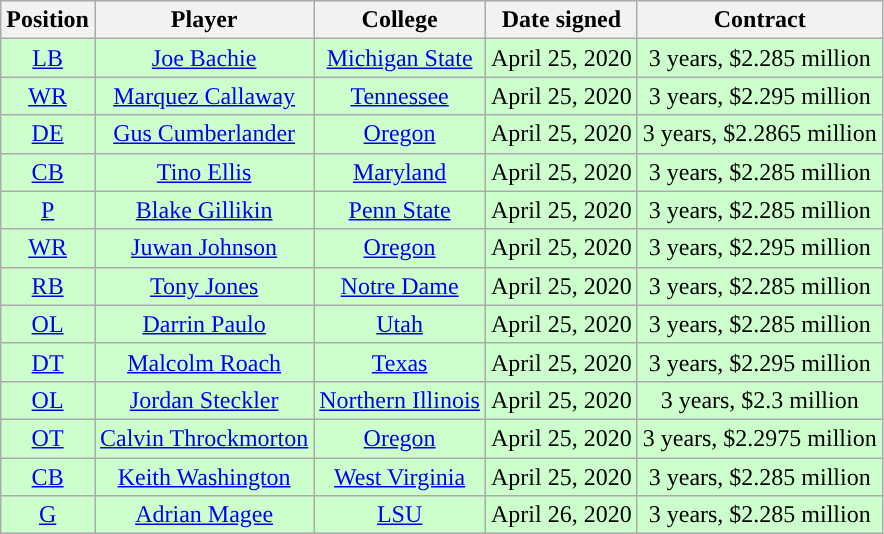<table class="wikitable" style="text-align:center">
<tr>
<th>Position</th>
<th>Player</th>
<th>College</th>
<th>Date signed</th>
<th>Contract</th>
</tr>
<tr style="background:#cfc">
<td><a href='#'>LB</a></td>
<td><a href='#'>Joe Bachie</a></td>
<td><a href='#'>Michigan State</a></td>
<td>April 25, 2020</td>
<td>3 years, $2.285 million</td>
</tr>
<tr style="background:#cfc">
<td><a href='#'>WR</a></td>
<td><a href='#'>Marquez Callaway</a></td>
<td><a href='#'>Tennessee</a></td>
<td>April 25, 2020</td>
<td>3 years, $2.295 million</td>
</tr>
<tr style="background:#cfc">
<td><a href='#'>DE</a></td>
<td><a href='#'>Gus Cumberlander</a></td>
<td><a href='#'>Oregon</a></td>
<td>April 25, 2020</td>
<td>3 years, $2.2865 million</td>
</tr>
<tr style="background:#cfc">
<td><a href='#'>CB</a></td>
<td><a href='#'>Tino Ellis</a></td>
<td><a href='#'>Maryland</a></td>
<td>April 25, 2020</td>
<td>3 years, $2.285 million</td>
</tr>
<tr style="background:#cfc">
<td><a href='#'>P</a></td>
<td><a href='#'>Blake Gillikin</a></td>
<td><a href='#'>Penn State</a></td>
<td>April 25, 2020</td>
<td>3 years, $2.285 million</td>
</tr>
<tr style="background:#cfc">
<td><a href='#'>WR</a></td>
<td><a href='#'>Juwan Johnson</a></td>
<td><a href='#'>Oregon</a></td>
<td>April 25, 2020</td>
<td>3 years, $2.295 million</td>
</tr>
<tr style="background:#cfc">
<td><a href='#'>RB</a></td>
<td><a href='#'>Tony Jones</a></td>
<td><a href='#'>Notre Dame</a></td>
<td>April 25, 2020</td>
<td>3 years, $2.285 million</td>
</tr>
<tr style="background:#cfc">
<td><a href='#'>OL</a></td>
<td><a href='#'>Darrin Paulo</a></td>
<td><a href='#'>Utah</a></td>
<td>April 25, 2020</td>
<td>3 years, $2.285 million</td>
</tr>
<tr style="background:#cfc">
<td><a href='#'>DT</a></td>
<td><a href='#'>Malcolm Roach</a></td>
<td><a href='#'>Texas</a></td>
<td>April 25, 2020</td>
<td>3 years, $2.295 million</td>
</tr>
<tr style="background:#cfc">
<td><a href='#'>OL</a></td>
<td><a href='#'>Jordan Steckler</a></td>
<td><a href='#'>Northern Illinois</a></td>
<td>April 25, 2020</td>
<td>3 years, $2.3 million</td>
</tr>
<tr style="background:#cfc">
<td><a href='#'>OT</a></td>
<td><a href='#'>Calvin Throckmorton</a></td>
<td><a href='#'>Oregon</a></td>
<td>April 25, 2020</td>
<td>3 years, $2.2975 million</td>
</tr>
<tr style="background:#cfc">
<td><a href='#'>CB</a></td>
<td><a href='#'>Keith Washington</a></td>
<td><a href='#'>West Virginia</a></td>
<td>April 25, 2020</td>
<td>3 years, $2.285 million</td>
</tr>
<tr style="background:#cfc">
<td><a href='#'>G</a></td>
<td><a href='#'>Adrian Magee</a></td>
<td><a href='#'>LSU</a></td>
<td>April 26, 2020</td>
<td>3 years, $2.285 million</td>
</tr>
</table>
